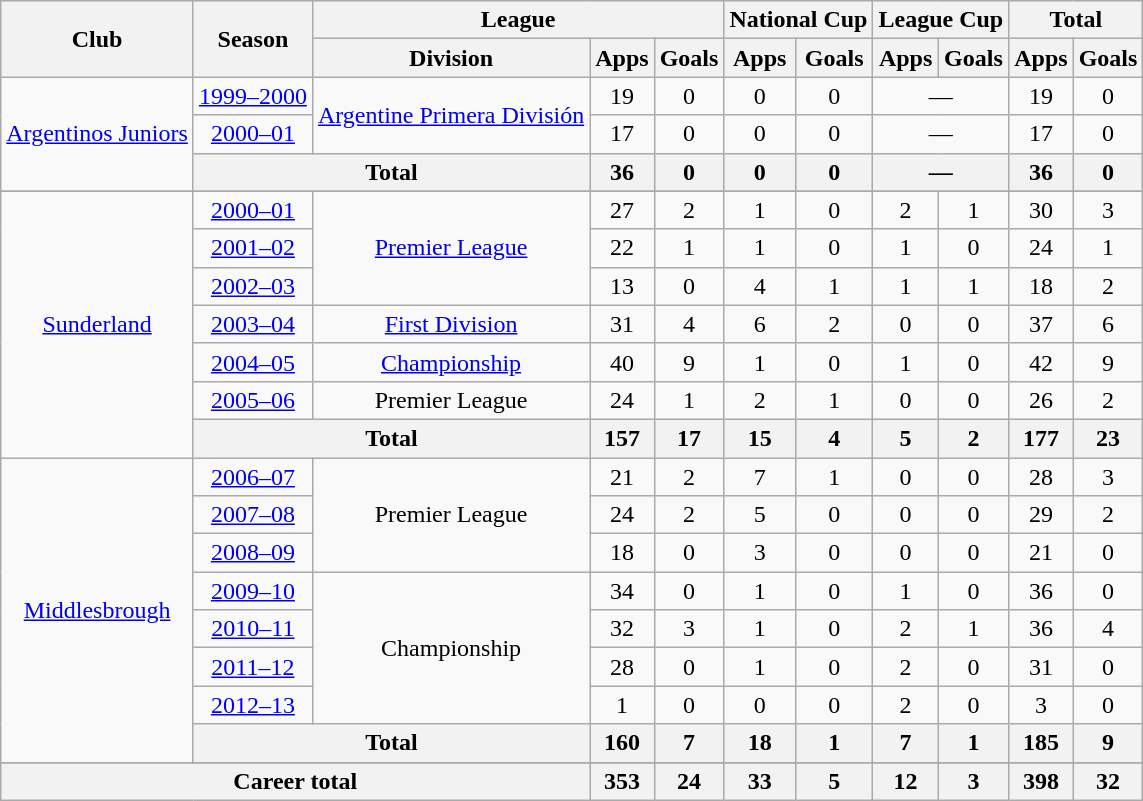<table class="wikitable" style="text-align:center">
<tr>
<th rowspan="2">Club</th>
<th rowspan="2">Season</th>
<th colspan="3">League</th>
<th colspan="2">National Cup</th>
<th colspan="2">League Cup</th>
<th colspan="2">Total</th>
</tr>
<tr>
<th>Division</th>
<th>Apps</th>
<th>Goals</th>
<th>Apps</th>
<th>Goals</th>
<th>Apps</th>
<th>Goals</th>
<th>Apps</th>
<th>Goals</th>
</tr>
<tr>
<td rowspan="3"><a href='#'>Argentinos Juniors</a></td>
<td><a href='#'>1999–2000</a></td>
<td rowspan="2"><a href='#'>Argentine Primera División</a></td>
<td>19</td>
<td>0</td>
<td>0</td>
<td>0</td>
<td colspan="2">—</td>
<td>19</td>
<td>0</td>
</tr>
<tr>
<td><a href='#'>2000–01</a></td>
<td>17</td>
<td>0</td>
<td>0</td>
<td>0</td>
<td colspan="2">—</td>
<td>17</td>
<td>0</td>
</tr>
<tr>
<th colspan="2">Total</th>
<th>36</th>
<th>0</th>
<th>0</th>
<th>0</th>
<th colspan="2">—</th>
<th>36</th>
<th>0</th>
</tr>
<tr>
</tr>
<tr>
<td rowspan="7"><a href='#'>Sunderland</a></td>
<td><a href='#'>2000–01</a></td>
<td rowspan="3"><a href='#'>Premier League</a></td>
<td>27</td>
<td>2</td>
<td>1</td>
<td>0</td>
<td>2</td>
<td>1</td>
<td>30</td>
<td>3</td>
</tr>
<tr>
<td><a href='#'>2001–02</a></td>
<td>22</td>
<td>1</td>
<td>1</td>
<td>0</td>
<td>1</td>
<td>0</td>
<td>24</td>
<td>1</td>
</tr>
<tr>
<td><a href='#'>2002–03</a></td>
<td>13</td>
<td>0</td>
<td>4</td>
<td>1</td>
<td>1</td>
<td>1</td>
<td>18</td>
<td>2</td>
</tr>
<tr>
<td><a href='#'>2003–04</a></td>
<td><a href='#'>First Division</a></td>
<td>31</td>
<td>4</td>
<td>6</td>
<td>2</td>
<td>0</td>
<td>0</td>
<td>37</td>
<td>6</td>
</tr>
<tr>
<td><a href='#'>2004–05</a></td>
<td><a href='#'>Championship</a></td>
<td>40</td>
<td>9</td>
<td>1</td>
<td>0</td>
<td>1</td>
<td>0</td>
<td>42</td>
<td>9</td>
</tr>
<tr>
<td><a href='#'>2005–06</a></td>
<td>Premier League</td>
<td>24</td>
<td>1</td>
<td>2</td>
<td>1</td>
<td>0</td>
<td>0</td>
<td>26</td>
<td>2</td>
</tr>
<tr>
<th colspan="2">Total</th>
<th>157</th>
<th>17</th>
<th>15</th>
<th>4</th>
<th>5</th>
<th>2</th>
<th>177</th>
<th>23</th>
</tr>
<tr>
<td rowspan="8"><a href='#'>Middlesbrough</a></td>
<td><a href='#'>2006–07</a></td>
<td rowspan="3">Premier League</td>
<td>21</td>
<td>2</td>
<td>7</td>
<td>1</td>
<td>0</td>
<td>0</td>
<td>28</td>
<td>3</td>
</tr>
<tr>
<td><a href='#'>2007–08</a></td>
<td>24</td>
<td>2</td>
<td>5</td>
<td>0</td>
<td>0</td>
<td>0</td>
<td>29</td>
<td>2</td>
</tr>
<tr>
<td><a href='#'>2008–09</a></td>
<td>18</td>
<td>0</td>
<td>3</td>
<td>0</td>
<td>0</td>
<td>0</td>
<td>21</td>
<td>0</td>
</tr>
<tr>
<td><a href='#'>2009–10</a></td>
<td rowspan="4">Championship</td>
<td>34</td>
<td>0</td>
<td>1</td>
<td>0</td>
<td>1</td>
<td>0</td>
<td>36</td>
<td>0</td>
</tr>
<tr>
<td><a href='#'>2010–11</a></td>
<td>32</td>
<td>3</td>
<td>1</td>
<td>0</td>
<td>2</td>
<td>1</td>
<td>36</td>
<td>4</td>
</tr>
<tr>
<td><a href='#'>2011–12</a></td>
<td>28</td>
<td>0</td>
<td>1</td>
<td>0</td>
<td>2</td>
<td>0</td>
<td>31</td>
<td>0</td>
</tr>
<tr>
<td><a href='#'>2012–13</a></td>
<td>1</td>
<td>0</td>
<td>0</td>
<td>0</td>
<td>2</td>
<td>0</td>
<td>3</td>
<td>0</td>
</tr>
<tr>
<th colspan="2">Total</th>
<th>160</th>
<th>7</th>
<th>18</th>
<th>1</th>
<th>7</th>
<th>1</th>
<th>185</th>
<th>9</th>
</tr>
<tr>
</tr>
<tr>
<th colspan="3">Career total</th>
<th>353</th>
<th>24</th>
<th>33</th>
<th>5</th>
<th>12</th>
<th>3</th>
<th>398</th>
<th>32</th>
</tr>
</table>
